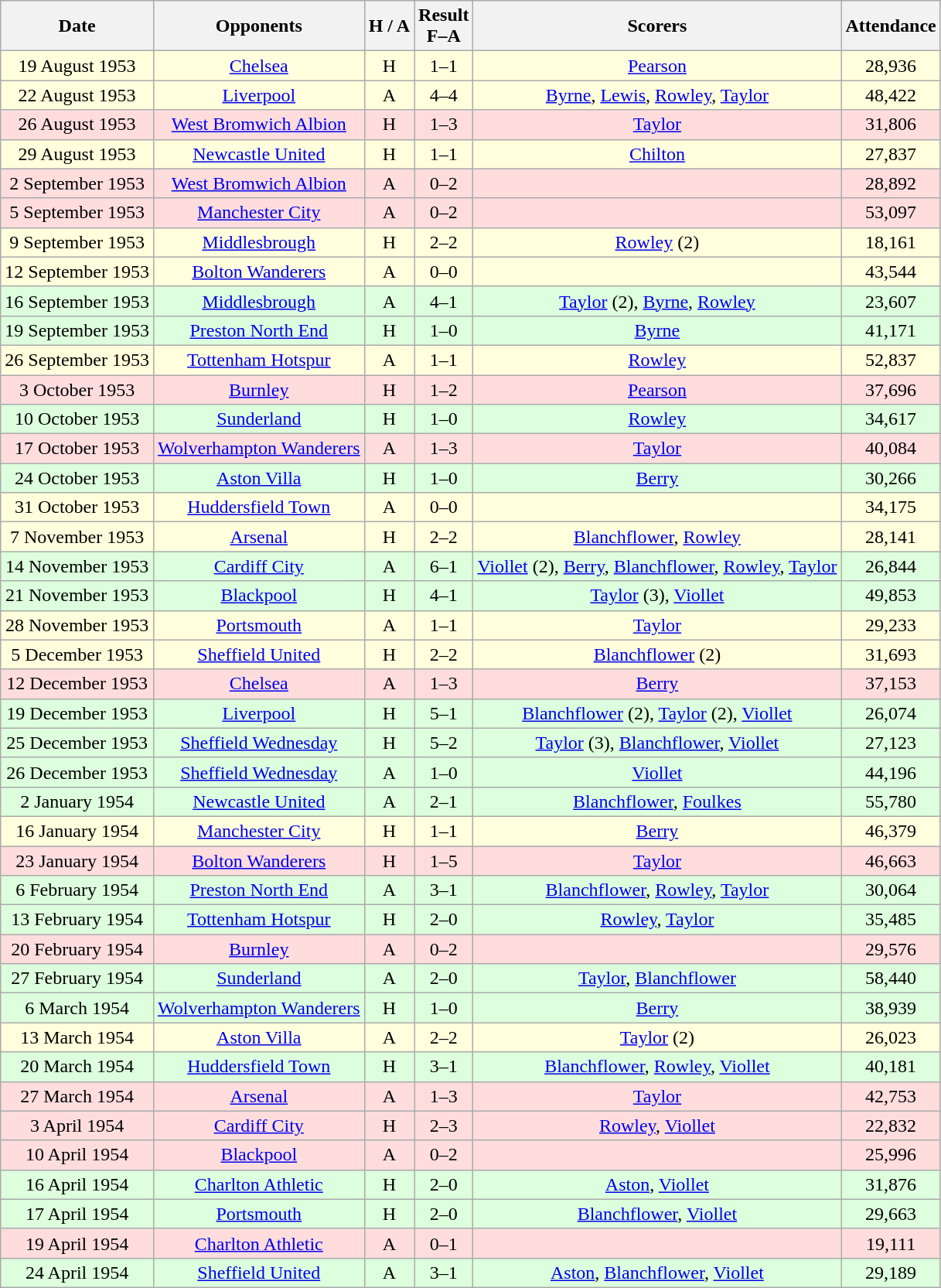<table class="wikitable" style="text-align:center">
<tr>
<th>Date</th>
<th>Opponents</th>
<th>H / A</th>
<th>Result<br>F–A</th>
<th>Scorers</th>
<th>Attendance</th>
</tr>
<tr bgcolor="#ffffdd">
<td>19 August 1953</td>
<td><a href='#'>Chelsea</a></td>
<td>H</td>
<td>1–1</td>
<td><a href='#'>Pearson</a></td>
<td>28,936</td>
</tr>
<tr bgcolor="#ffffdd">
<td>22 August 1953</td>
<td><a href='#'>Liverpool</a></td>
<td>A</td>
<td>4–4</td>
<td><a href='#'>Byrne</a>, <a href='#'>Lewis</a>, <a href='#'>Rowley</a>, <a href='#'>Taylor</a></td>
<td>48,422</td>
</tr>
<tr bgcolor="#ffdddd">
<td>26 August 1953</td>
<td><a href='#'>West Bromwich Albion</a></td>
<td>H</td>
<td>1–3</td>
<td><a href='#'>Taylor</a></td>
<td>31,806</td>
</tr>
<tr bgcolor="#ffffdd">
<td>29 August 1953</td>
<td><a href='#'>Newcastle United</a></td>
<td>H</td>
<td>1–1</td>
<td><a href='#'>Chilton</a></td>
<td>27,837</td>
</tr>
<tr bgcolor="#ffdddd">
<td>2 September 1953</td>
<td><a href='#'>West Bromwich Albion</a></td>
<td>A</td>
<td>0–2</td>
<td></td>
<td>28,892</td>
</tr>
<tr bgcolor="#ffdddd">
<td>5 September 1953</td>
<td><a href='#'>Manchester City</a></td>
<td>A</td>
<td>0–2</td>
<td></td>
<td>53,097</td>
</tr>
<tr bgcolor="#ffffdd">
<td>9 September 1953</td>
<td><a href='#'>Middlesbrough</a></td>
<td>H</td>
<td>2–2</td>
<td><a href='#'>Rowley</a> (2)</td>
<td>18,161</td>
</tr>
<tr bgcolor="#ffffdd">
<td>12 September 1953</td>
<td><a href='#'>Bolton Wanderers</a></td>
<td>A</td>
<td>0–0</td>
<td></td>
<td>43,544</td>
</tr>
<tr bgcolor="#ddffdd">
<td>16 September 1953</td>
<td><a href='#'>Middlesbrough</a></td>
<td>A</td>
<td>4–1</td>
<td><a href='#'>Taylor</a> (2), <a href='#'>Byrne</a>, <a href='#'>Rowley</a></td>
<td>23,607</td>
</tr>
<tr bgcolor="#ddffdd">
<td>19 September 1953</td>
<td><a href='#'>Preston North End</a></td>
<td>H</td>
<td>1–0</td>
<td><a href='#'>Byrne</a></td>
<td>41,171</td>
</tr>
<tr bgcolor="#ffffdd">
<td>26 September 1953</td>
<td><a href='#'>Tottenham Hotspur</a></td>
<td>A</td>
<td>1–1</td>
<td><a href='#'>Rowley</a></td>
<td>52,837</td>
</tr>
<tr bgcolor="#ffdddd">
<td>3 October 1953</td>
<td><a href='#'>Burnley</a></td>
<td>H</td>
<td>1–2</td>
<td><a href='#'>Pearson</a></td>
<td>37,696</td>
</tr>
<tr bgcolor="#ddffdd">
<td>10 October 1953</td>
<td><a href='#'>Sunderland</a></td>
<td>H</td>
<td>1–0</td>
<td><a href='#'>Rowley</a></td>
<td>34,617</td>
</tr>
<tr bgcolor="#ffdddd">
<td>17 October 1953</td>
<td><a href='#'>Wolverhampton Wanderers</a></td>
<td>A</td>
<td>1–3</td>
<td><a href='#'>Taylor</a></td>
<td>40,084</td>
</tr>
<tr bgcolor="#ddffdd">
<td>24 October 1953</td>
<td><a href='#'>Aston Villa</a></td>
<td>H</td>
<td>1–0</td>
<td><a href='#'>Berry</a></td>
<td>30,266</td>
</tr>
<tr bgcolor="#ffffdd">
<td>31 October 1953</td>
<td><a href='#'>Huddersfield Town</a></td>
<td>A</td>
<td>0–0</td>
<td></td>
<td>34,175</td>
</tr>
<tr bgcolor="#ffffdd">
<td>7 November 1953</td>
<td><a href='#'>Arsenal</a></td>
<td>H</td>
<td>2–2</td>
<td><a href='#'>Blanchflower</a>, <a href='#'>Rowley</a></td>
<td>28,141</td>
</tr>
<tr bgcolor="#ddffdd">
<td>14 November 1953</td>
<td><a href='#'>Cardiff City</a></td>
<td>A</td>
<td>6–1</td>
<td><a href='#'>Viollet</a> (2), <a href='#'>Berry</a>, <a href='#'>Blanchflower</a>, <a href='#'>Rowley</a>, <a href='#'>Taylor</a></td>
<td>26,844</td>
</tr>
<tr bgcolor="#ddffdd">
<td>21 November 1953</td>
<td><a href='#'>Blackpool</a></td>
<td>H</td>
<td>4–1</td>
<td><a href='#'>Taylor</a> (3), <a href='#'>Viollet</a></td>
<td>49,853</td>
</tr>
<tr bgcolor="#ffffdd">
<td>28 November 1953</td>
<td><a href='#'>Portsmouth</a></td>
<td>A</td>
<td>1–1</td>
<td><a href='#'>Taylor</a></td>
<td>29,233</td>
</tr>
<tr bgcolor="#ffffdd">
<td>5 December 1953</td>
<td><a href='#'>Sheffield United</a></td>
<td>H</td>
<td>2–2</td>
<td><a href='#'>Blanchflower</a> (2)</td>
<td>31,693</td>
</tr>
<tr bgcolor="#ffdddd">
<td>12 December 1953</td>
<td><a href='#'>Chelsea</a></td>
<td>A</td>
<td>1–3</td>
<td><a href='#'>Berry</a></td>
<td>37,153</td>
</tr>
<tr bgcolor="#ddffdd">
<td>19 December 1953</td>
<td><a href='#'>Liverpool</a></td>
<td>H</td>
<td>5–1</td>
<td><a href='#'>Blanchflower</a> (2), <a href='#'>Taylor</a> (2), <a href='#'>Viollet</a></td>
<td>26,074</td>
</tr>
<tr bgcolor="#ddffdd">
<td>25 December 1953</td>
<td><a href='#'>Sheffield Wednesday</a></td>
<td>H</td>
<td>5–2</td>
<td><a href='#'>Taylor</a> (3), <a href='#'>Blanchflower</a>, <a href='#'>Viollet</a></td>
<td>27,123</td>
</tr>
<tr bgcolor="#ddffdd">
<td>26 December 1953</td>
<td><a href='#'>Sheffield Wednesday</a></td>
<td>A</td>
<td>1–0</td>
<td><a href='#'>Viollet</a></td>
<td>44,196</td>
</tr>
<tr bgcolor="#ddffdd">
<td>2 January 1954</td>
<td><a href='#'>Newcastle United</a></td>
<td>A</td>
<td>2–1</td>
<td><a href='#'>Blanchflower</a>, <a href='#'>Foulkes</a></td>
<td>55,780</td>
</tr>
<tr bgcolor="#ffffdd">
<td>16 January 1954</td>
<td><a href='#'>Manchester City</a></td>
<td>H</td>
<td>1–1</td>
<td><a href='#'>Berry</a></td>
<td>46,379</td>
</tr>
<tr bgcolor="#ffdddd">
<td>23 January 1954</td>
<td><a href='#'>Bolton Wanderers</a></td>
<td>H</td>
<td>1–5</td>
<td><a href='#'>Taylor</a></td>
<td>46,663</td>
</tr>
<tr bgcolor="#ddffdd">
<td>6 February 1954</td>
<td><a href='#'>Preston North End</a></td>
<td>A</td>
<td>3–1</td>
<td><a href='#'>Blanchflower</a>, <a href='#'>Rowley</a>, <a href='#'>Taylor</a></td>
<td>30,064</td>
</tr>
<tr bgcolor="#ddffdd">
<td>13 February 1954</td>
<td><a href='#'>Tottenham Hotspur</a></td>
<td>H</td>
<td>2–0</td>
<td><a href='#'>Rowley</a>, <a href='#'>Taylor</a></td>
<td>35,485</td>
</tr>
<tr bgcolor="#ffdddd">
<td>20 February 1954</td>
<td><a href='#'>Burnley</a></td>
<td>A</td>
<td>0–2</td>
<td></td>
<td>29,576</td>
</tr>
<tr bgcolor="#ddffdd">
<td>27 February 1954</td>
<td><a href='#'>Sunderland</a></td>
<td>A</td>
<td>2–0</td>
<td><a href='#'>Taylor</a>, <a href='#'>Blanchflower</a></td>
<td>58,440</td>
</tr>
<tr bgcolor="#ddffdd">
<td>6 March 1954</td>
<td><a href='#'>Wolverhampton Wanderers</a></td>
<td>H</td>
<td>1–0</td>
<td><a href='#'>Berry</a></td>
<td>38,939</td>
</tr>
<tr bgcolor="#ffffdd">
<td>13 March 1954</td>
<td><a href='#'>Aston Villa</a></td>
<td>A</td>
<td>2–2</td>
<td><a href='#'>Taylor</a> (2)</td>
<td>26,023</td>
</tr>
<tr bgcolor="#ddffdd">
<td>20 March 1954</td>
<td><a href='#'>Huddersfield Town</a></td>
<td>H</td>
<td>3–1</td>
<td><a href='#'>Blanchflower</a>, <a href='#'>Rowley</a>, <a href='#'>Viollet</a></td>
<td>40,181</td>
</tr>
<tr bgcolor="#ffdddd">
<td>27 March 1954</td>
<td><a href='#'>Arsenal</a></td>
<td>A</td>
<td>1–3</td>
<td><a href='#'>Taylor</a></td>
<td>42,753</td>
</tr>
<tr bgcolor="#ffdddd">
<td>3 April 1954</td>
<td><a href='#'>Cardiff City</a></td>
<td>H</td>
<td>2–3</td>
<td><a href='#'>Rowley</a>, <a href='#'>Viollet</a></td>
<td>22,832</td>
</tr>
<tr bgcolor="#ffdddd">
<td>10 April 1954</td>
<td><a href='#'>Blackpool</a></td>
<td>A</td>
<td>0–2</td>
<td></td>
<td>25,996</td>
</tr>
<tr bgcolor="#ddffdd">
<td>16 April 1954</td>
<td><a href='#'>Charlton Athletic</a></td>
<td>H</td>
<td>2–0</td>
<td><a href='#'>Aston</a>, <a href='#'>Viollet</a></td>
<td>31,876</td>
</tr>
<tr bgcolor="#ddffdd">
<td>17 April 1954</td>
<td><a href='#'>Portsmouth</a></td>
<td>H</td>
<td>2–0</td>
<td><a href='#'>Blanchflower</a>, <a href='#'>Viollet</a></td>
<td>29,663</td>
</tr>
<tr bgcolor="#ffdddd">
<td>19 April 1954</td>
<td><a href='#'>Charlton Athletic</a></td>
<td>A</td>
<td>0–1</td>
<td></td>
<td>19,111</td>
</tr>
<tr bgcolor="#ddffdd">
<td>24 April 1954</td>
<td><a href='#'>Sheffield United</a></td>
<td>A</td>
<td>3–1</td>
<td><a href='#'>Aston</a>, <a href='#'>Blanchflower</a>, <a href='#'>Viollet</a></td>
<td>29,189</td>
</tr>
</table>
